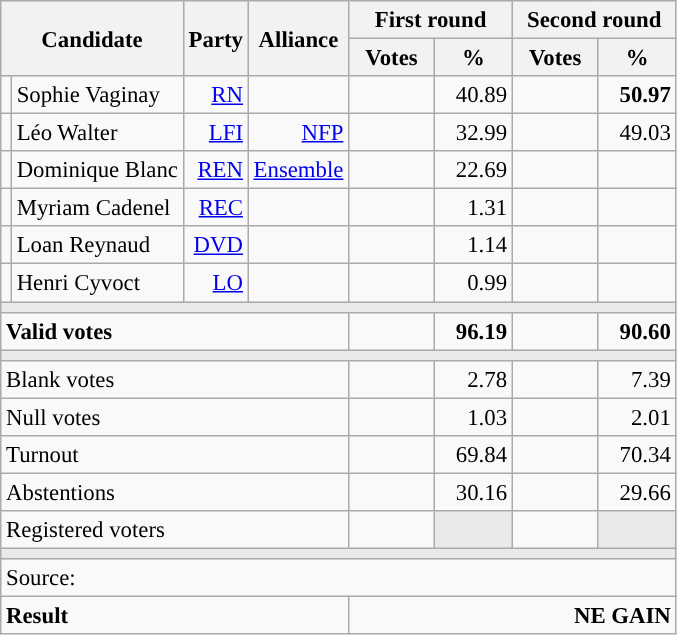<table class="wikitable" style="text-align:right;font-size:95%;">
<tr>
<th colspan="2" rowspan="2">Candidate</th>
<th colspan="1" rowspan="2">Party</th>
<th colspan="1" rowspan="2">Alliance</th>
<th colspan="2">First round</th>
<th colspan="2">Second round</th>
</tr>
<tr>
<th style="width:50px;">Votes</th>
<th style="width:45px;">%</th>
<th style="width:50px;">Votes</th>
<th style="width:45px;">%</th>
</tr>
<tr>
<td style="color:inherit;background:"></td>
<td style="text-align:left;">Sophie Vaginay</td>
<td><a href='#'>RN</a></td>
<td></td>
<td></td>
<td>40.89</td>
<td><strong></strong></td>
<td><strong>50.97</strong></td>
</tr>
<tr>
<td style="color:inherit;background:"></td>
<td style="text-align:left;">Léo Walter</td>
<td><a href='#'>LFI</a></td>
<td><a href='#'>NFP</a></td>
<td></td>
<td>32.99</td>
<td></td>
<td>49.03</td>
</tr>
<tr>
<td style="color:inherit;background:"></td>
<td style="text-align:left;">Dominique Blanc</td>
<td><a href='#'>REN</a></td>
<td><a href='#'>Ensemble</a></td>
<td></td>
<td>22.69</td>
<td></td>
<td></td>
</tr>
<tr>
<td style="color:inherit;background:"></td>
<td style="text-align:left;">Myriam Cadenel</td>
<td><a href='#'>REC</a></td>
<td></td>
<td></td>
<td>1.31</td>
<td></td>
<td></td>
</tr>
<tr>
<td style="color:inherit;background:"></td>
<td style="text-align:left;">Loan Reynaud</td>
<td><a href='#'>DVD</a></td>
<td></td>
<td></td>
<td>1.14</td>
<td></td>
<td></td>
</tr>
<tr>
<td style="color:inherit;background:"></td>
<td style="text-align:left;">Henri Cyvoct</td>
<td><a href='#'>LO</a></td>
<td></td>
<td></td>
<td>0.99</td>
<td></td>
<td></td>
</tr>
<tr>
<td colspan="8" style="background:#E9E9E9;"></td>
</tr>
<tr style="font-weight:bold;">
<td colspan="4" style="text-align:left;">Valid votes</td>
<td></td>
<td>96.19</td>
<td></td>
<td>90.60</td>
</tr>
<tr>
<td colspan="8" style="background:#E9E9E9;"></td>
</tr>
<tr>
<td colspan="4" style="text-align:left;">Blank votes</td>
<td></td>
<td>2.78</td>
<td></td>
<td>7.39</td>
</tr>
<tr>
<td colspan="4" style="text-align:left;">Null votes</td>
<td></td>
<td>1.03</td>
<td></td>
<td>2.01</td>
</tr>
<tr>
<td colspan="4" style="text-align:left;">Turnout</td>
<td></td>
<td>69.84</td>
<td></td>
<td>70.34</td>
</tr>
<tr>
<td colspan="4" style="text-align:left;">Abstentions</td>
<td></td>
<td>30.16</td>
<td></td>
<td>29.66</td>
</tr>
<tr>
<td colspan="4" style="text-align:left;">Registered voters</td>
<td></td>
<td style="background:#E9E9E9;"></td>
<td></td>
<td style="background:#E9E9E9;"></td>
</tr>
<tr>
<td colspan="8" style="background:#E9E9E9;"></td>
</tr>
<tr>
<td colspan="8" style="text-align:left;">Source: </td>
</tr>
<tr style="font-weight:bold">
<td colspan="4" style="text-align:left;">Result</td>
<td colspan="4" style="background-color:">NE GAIN</td>
</tr>
</table>
